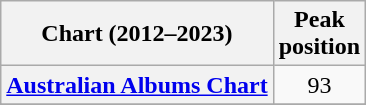<table class="wikitable sortable plainrowheaders" style="text-align:center">
<tr>
<th scope="col">Chart (2012–2023)</th>
<th scope="col">Peak<br>position</th>
</tr>
<tr>
<th scope="row"><a href='#'>Australian Albums Chart</a></th>
<td>93</td>
</tr>
<tr>
</tr>
<tr>
</tr>
<tr>
</tr>
<tr>
</tr>
<tr>
</tr>
<tr>
</tr>
<tr>
</tr>
<tr>
</tr>
<tr>
</tr>
<tr>
</tr>
<tr>
</tr>
<tr>
</tr>
<tr>
</tr>
<tr>
</tr>
</table>
